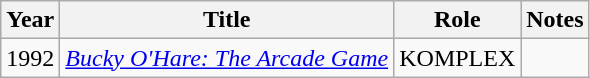<table class="wikitable unsortable">
<tr>
<th>Year</th>
<th>Title</th>
<th>Role</th>
<th class="unsortable">Notes</th>
</tr>
<tr>
<td>1992</td>
<td><em><a href='#'>Bucky O'Hare: The Arcade Game</a></em></td>
<td>KOMPLEX</td>
<td></td>
</tr>
</table>
